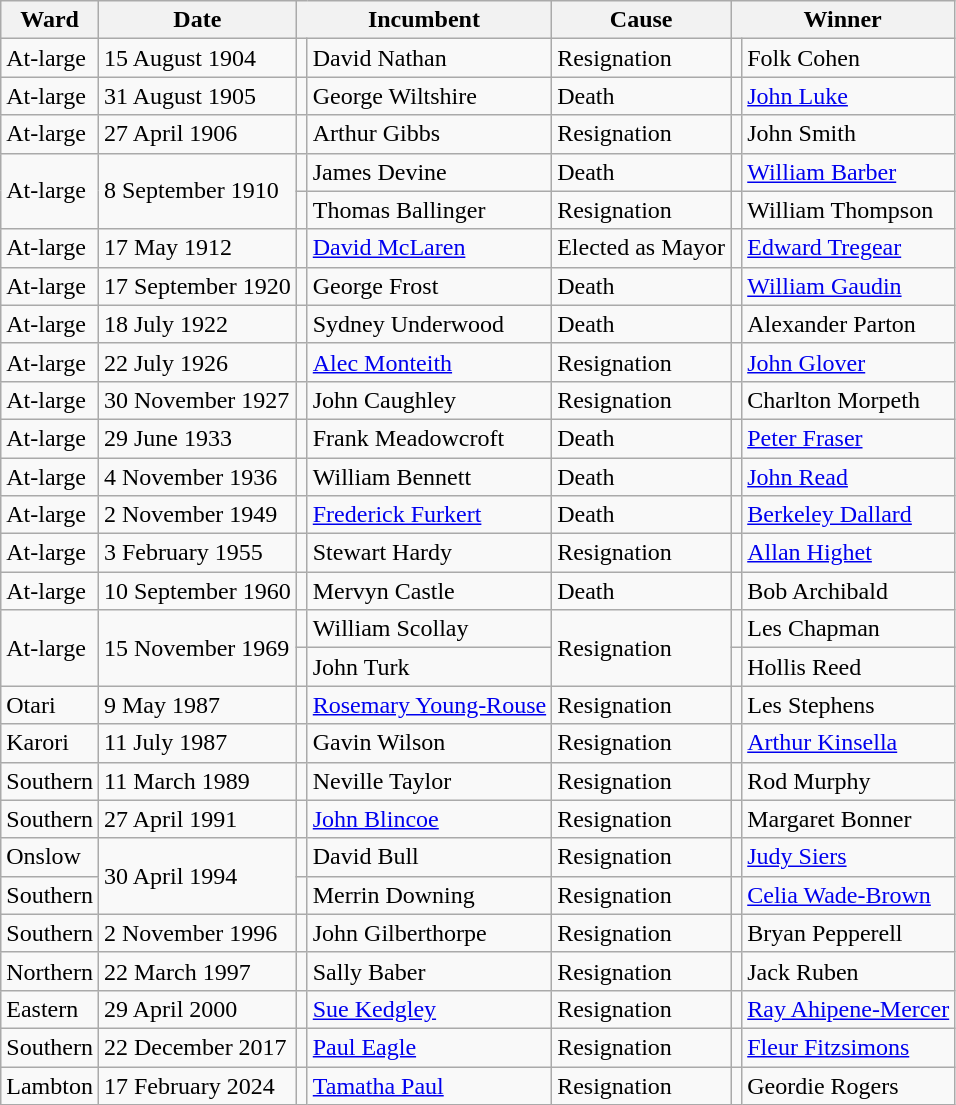<table class="wikitable">
<tr align=center>
<th>Ward</th>
<th>Date</th>
<th colspan=2>Incumbent</th>
<th>Cause</th>
<th colspan=2>Winner</th>
</tr>
<tr>
<td>At-large</td>
<td>15 August 1904</td>
<td></td>
<td>David Nathan</td>
<td>Resignation</td>
<td></td>
<td>Folk Cohen</td>
</tr>
<tr>
<td>At-large</td>
<td>31 August 1905</td>
<td></td>
<td>George Wiltshire</td>
<td>Death</td>
<td></td>
<td><a href='#'>John Luke</a></td>
</tr>
<tr>
<td>At-large</td>
<td>27 April 1906</td>
<td></td>
<td>Arthur Gibbs</td>
<td>Resignation</td>
<td></td>
<td>John Smith</td>
</tr>
<tr>
<td rowspan=2>At-large</td>
<td rowspan=2>8 September 1910</td>
<td></td>
<td>James Devine</td>
<td>Death</td>
<td></td>
<td><a href='#'>William Barber</a></td>
</tr>
<tr>
<td></td>
<td>Thomas Ballinger</td>
<td>Resignation</td>
<td></td>
<td>William Thompson</td>
</tr>
<tr>
<td>At-large</td>
<td>17 May 1912</td>
<td></td>
<td><a href='#'>David McLaren</a></td>
<td>Elected as Mayor</td>
<td></td>
<td><a href='#'>Edward Tregear</a></td>
</tr>
<tr>
<td>At-large</td>
<td>17 September 1920</td>
<td></td>
<td>George Frost</td>
<td>Death</td>
<td></td>
<td><a href='#'>William Gaudin</a></td>
</tr>
<tr>
<td>At-large</td>
<td>18 July 1922</td>
<td></td>
<td>Sydney Underwood</td>
<td>Death</td>
<td></td>
<td>Alexander Parton</td>
</tr>
<tr>
<td>At-large</td>
<td>22 July 1926</td>
<td></td>
<td><a href='#'>Alec Monteith</a></td>
<td>Resignation</td>
<td></td>
<td><a href='#'>John Glover</a></td>
</tr>
<tr>
<td>At-large</td>
<td>30 November 1927</td>
<td></td>
<td>John Caughley</td>
<td>Resignation</td>
<td></td>
<td>Charlton Morpeth</td>
</tr>
<tr>
<td>At-large</td>
<td>29 June 1933</td>
<td></td>
<td>Frank Meadowcroft</td>
<td>Death</td>
<td></td>
<td><a href='#'>Peter Fraser</a></td>
</tr>
<tr>
<td>At-large</td>
<td>4 November 1936</td>
<td></td>
<td>William Bennett</td>
<td>Death</td>
<td></td>
<td><a href='#'>John Read</a></td>
</tr>
<tr>
<td>At-large</td>
<td>2 November 1949</td>
<td></td>
<td><a href='#'>Frederick Furkert</a></td>
<td>Death</td>
<td></td>
<td><a href='#'>Berkeley Dallard</a></td>
</tr>
<tr>
<td>At-large</td>
<td>3 February 1955</td>
<td></td>
<td>Stewart Hardy</td>
<td>Resignation</td>
<td></td>
<td><a href='#'>Allan Highet</a></td>
</tr>
<tr>
<td>At-large</td>
<td>10 September 1960</td>
<td></td>
<td>Mervyn Castle</td>
<td>Death</td>
<td></td>
<td>Bob Archibald</td>
</tr>
<tr>
<td rowspan=2>At-large</td>
<td rowspan=2>15 November 1969</td>
<td></td>
<td>William Scollay</td>
<td rowspan=2>Resignation</td>
<td></td>
<td>Les Chapman</td>
</tr>
<tr>
<td></td>
<td>John Turk</td>
<td></td>
<td>Hollis Reed</td>
</tr>
<tr>
<td>Otari</td>
<td>9 May 1987</td>
<td></td>
<td><a href='#'>Rosemary Young-Rouse</a></td>
<td>Resignation</td>
<td></td>
<td>Les Stephens</td>
</tr>
<tr>
<td>Karori</td>
<td>11 July 1987</td>
<td></td>
<td>Gavin Wilson</td>
<td>Resignation</td>
<td></td>
<td><a href='#'>Arthur Kinsella</a></td>
</tr>
<tr>
<td>Southern</td>
<td>11 March 1989</td>
<td></td>
<td>Neville Taylor</td>
<td>Resignation</td>
<td></td>
<td>Rod Murphy</td>
</tr>
<tr>
<td>Southern</td>
<td>27 April 1991</td>
<td></td>
<td><a href='#'>John Blincoe</a></td>
<td>Resignation</td>
<td></td>
<td>Margaret Bonner</td>
</tr>
<tr>
<td>Onslow</td>
<td rowspan=2>30 April 1994</td>
<td></td>
<td>David Bull</td>
<td>Resignation</td>
<td></td>
<td><a href='#'>Judy Siers</a></td>
</tr>
<tr>
<td>Southern</td>
<td></td>
<td>Merrin Downing</td>
<td>Resignation</td>
<td></td>
<td><a href='#'>Celia Wade-Brown</a></td>
</tr>
<tr>
<td>Southern</td>
<td>2 November 1996</td>
<td></td>
<td>John Gilberthorpe</td>
<td>Resignation</td>
<td></td>
<td>Bryan Pepperell</td>
</tr>
<tr>
<td>Northern</td>
<td>22 March 1997</td>
<td></td>
<td>Sally Baber</td>
<td>Resignation</td>
<td></td>
<td>Jack Ruben</td>
</tr>
<tr>
<td>Eastern</td>
<td>29 April 2000</td>
<td></td>
<td><a href='#'>Sue Kedgley</a></td>
<td>Resignation</td>
<td></td>
<td><a href='#'>Ray Ahipene-Mercer</a></td>
</tr>
<tr>
<td>Southern</td>
<td>22 December 2017</td>
<td></td>
<td><a href='#'>Paul Eagle</a></td>
<td>Resignation</td>
<td></td>
<td><a href='#'>Fleur Fitzsimons</a></td>
</tr>
<tr>
<td>Lambton</td>
<td>17 February 2024</td>
<td></td>
<td><a href='#'>Tamatha Paul</a></td>
<td>Resignation</td>
<td></td>
<td>Geordie Rogers</td>
</tr>
</table>
